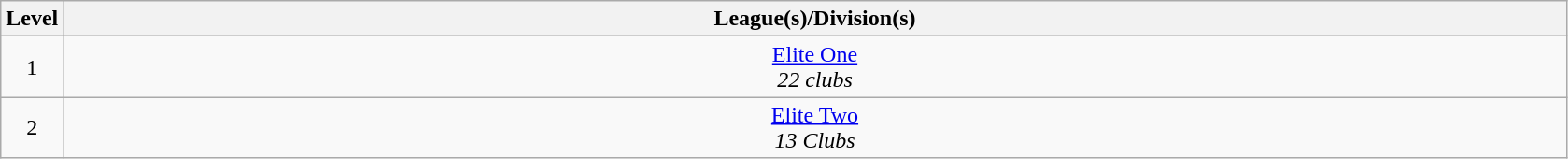<table class="wikitable" style="text-align: center;">
<tr>
<th width="4%">Level</th>
<th colspan="8" width="96%">League(s)/Division(s)</th>
</tr>
<tr>
<td width="4%">1</td>
<td colspan="8" width="96%"><a href='#'>Elite One</a><br><em>22 clubs</em></td>
</tr>
<tr>
<td width="4%">2</td>
<td colspan="8" width="96%"><a href='#'>Elite Two</a><br><em>13 Clubs</em></td>
</tr>
</table>
